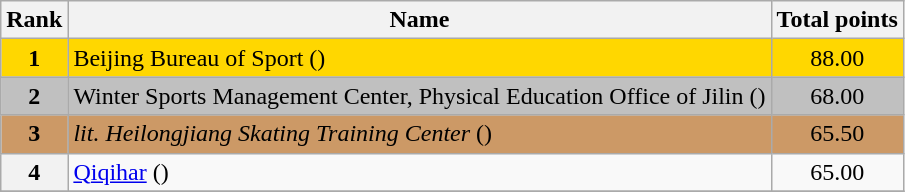<table class="wikitable sortable">
<tr>
<th>Rank</th>
<th>Name</th>
<th>Total points</th>
</tr>
<tr bgcolor="gold">
<td align="center"><strong>1</strong></td>
<td>Beijing Bureau of Sport ()</td>
<td align="center">88.00</td>
</tr>
<tr bgcolor="silver">
<td align="center"><strong>2</strong></td>
<td>Winter Sports Management Center, Physical Education Office of Jilin ()</td>
<td align="center">68.00</td>
</tr>
<tr bgcolor="cc9966">
<td align="center"><strong>3</strong></td>
<td><em>lit. Heilongjiang Skating Training Center</em> ()</td>
<td align="center">65.50</td>
</tr>
<tr>
<th>4</th>
<td><a href='#'>Qiqihar</a> ()</td>
<td align="center">65.00</td>
</tr>
<tr>
</tr>
</table>
